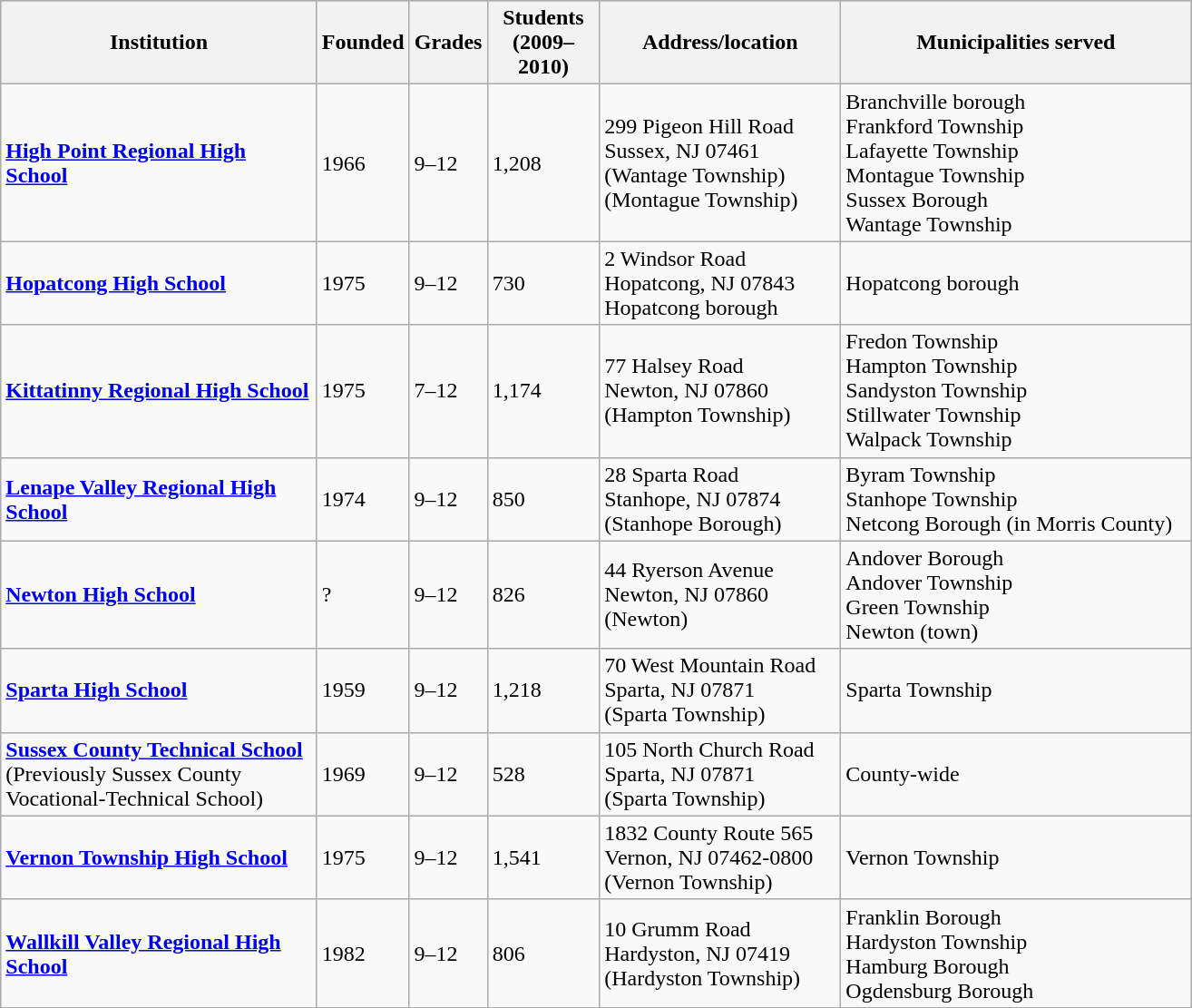<table class="wikitable">
<tr style="background:#ccc;">
<th style="width:225px;">Institution</th>
<th style="width:50px;">Founded</th>
<th style="width:50px;">Grades</th>
<th style="width:75px;">Students<br>(2009–2010)</th>
<th style="width:170px;">Address/location</th>
<th style="width:250px;">Municipalities served</th>
</tr>
<tr>
<td><strong><a href='#'>High Point Regional High School</a></strong></td>
<td>1966</td>
<td>9–12</td>
<td>1,208</td>
<td>299 Pigeon Hill Road<br>Sussex, NJ 07461<br> (Wantage Township)<br> (Montague Township) <br></td>
<td>Branchville borough<br>Frankford Township<br>Lafayette Township<br>Montague Township<br>Sussex Borough<br>Wantage Township</td>
</tr>
<tr>
<td><strong><a href='#'>Hopatcong High School</a></strong></td>
<td>1975</td>
<td>9–12</td>
<td>730</td>
<td>2 Windsor Road<br>Hopatcong, NJ 07843<br>Hopatcong borough</td>
<td>Hopatcong borough</td>
</tr>
<tr>
<td><strong><a href='#'>Kittatinny Regional High School</a></strong></td>
<td>1975</td>
<td>7–12</td>
<td>1,174</td>
<td>77 Halsey Road<br>Newton, NJ 07860<br>(Hampton Township)</td>
<td>Fredon Township<br>Hampton Township<br>Sandyston Township<br>Stillwater Township<br>Walpack Township</td>
</tr>
<tr>
<td><strong><a href='#'>Lenape Valley Regional High School</a></strong></td>
<td>1974</td>
<td>9–12</td>
<td>850</td>
<td>28 Sparta Road<br>Stanhope, NJ 07874<br>(Stanhope Borough)</td>
<td>Byram Township<br>Stanhope Township<br>Netcong Borough (in Morris County)</td>
</tr>
<tr>
<td><strong><a href='#'>Newton High School</a></strong></td>
<td>?</td>
<td>9–12</td>
<td>826</td>
<td>44 Ryerson Avenue<br>Newton, NJ 07860<br>(Newton)</td>
<td>Andover Borough<br>Andover Township<br>Green Township<br>Newton (town)</td>
</tr>
<tr>
<td><strong><a href='#'>Sparta High School</a></strong></td>
<td>1959</td>
<td>9–12</td>
<td>1,218</td>
<td>70 West Mountain Road<br>Sparta, NJ 07871<br>(Sparta Township)</td>
<td>Sparta Township</td>
</tr>
<tr>
<td><strong><a href='#'>Sussex County Technical School</a></strong><br>(Previously Sussex County Vocational-Technical School)</td>
<td>1969</td>
<td>9–12</td>
<td>528</td>
<td>105 North Church Road<br>Sparta, NJ 07871<br>(Sparta Township)</td>
<td>County-wide</td>
</tr>
<tr>
<td><strong><a href='#'>Vernon Township High School</a></strong></td>
<td>1975</td>
<td>9–12</td>
<td>1,541</td>
<td>1832 County Route 565<br>Vernon, NJ 07462-0800<br>(Vernon Township)</td>
<td>Vernon Township</td>
</tr>
<tr>
<td><strong><a href='#'>Wallkill Valley Regional High School</a></strong></td>
<td>1982</td>
<td>9–12</td>
<td>806</td>
<td>10 Grumm Road<br>Hardyston, NJ 07419<br>(Hardyston Township)</td>
<td>Franklin Borough<br>Hardyston Township<br>Hamburg Borough<br>Ogdensburg Borough</td>
</tr>
</table>
